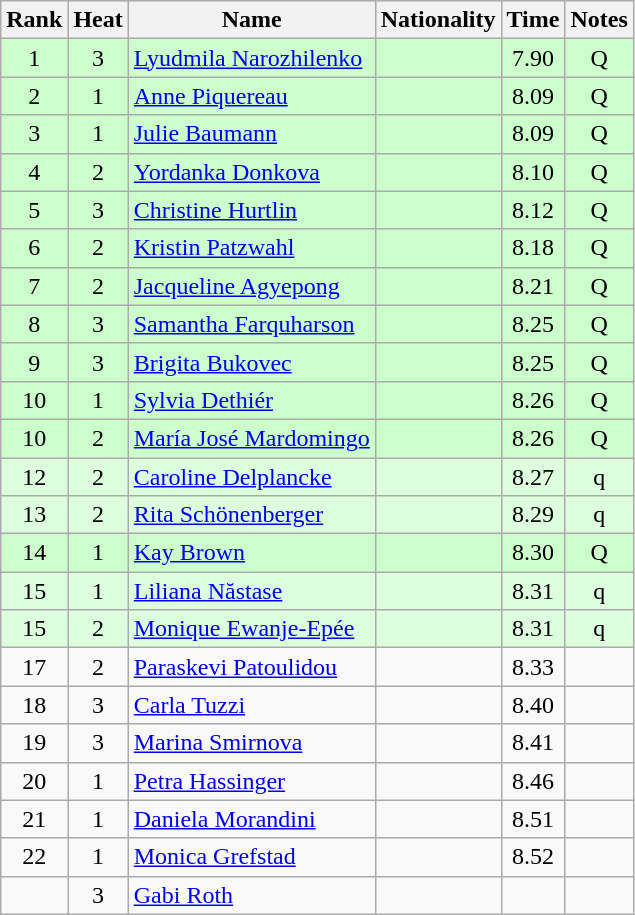<table class="wikitable sortable" style="text-align:center">
<tr>
<th>Rank</th>
<th>Heat</th>
<th>Name</th>
<th>Nationality</th>
<th>Time</th>
<th>Notes</th>
</tr>
<tr bgcolor=ccffcc>
<td>1</td>
<td>3</td>
<td align="left"><a href='#'>Lyudmila Narozhilenko</a></td>
<td align=left></td>
<td>7.90</td>
<td>Q</td>
</tr>
<tr bgcolor=ccffcc>
<td>2</td>
<td>1</td>
<td align="left"><a href='#'>Anne Piquereau</a></td>
<td align=left></td>
<td>8.09</td>
<td>Q</td>
</tr>
<tr bgcolor=ccffcc>
<td>3</td>
<td>1</td>
<td align="left"><a href='#'>Julie Baumann</a></td>
<td align=left></td>
<td>8.09</td>
<td>Q</td>
</tr>
<tr bgcolor=ccffcc>
<td>4</td>
<td>2</td>
<td align="left"><a href='#'>Yordanka Donkova</a></td>
<td align=left></td>
<td>8.10</td>
<td>Q</td>
</tr>
<tr bgcolor=ccffcc>
<td>5</td>
<td>3</td>
<td align="left"><a href='#'>Christine Hurtlin</a></td>
<td align=left></td>
<td>8.12</td>
<td>Q</td>
</tr>
<tr bgcolor=ccffcc>
<td>6</td>
<td>2</td>
<td align="left"><a href='#'>Kristin Patzwahl</a></td>
<td align=left></td>
<td>8.18</td>
<td>Q</td>
</tr>
<tr bgcolor=ccffcc>
<td>7</td>
<td>2</td>
<td align="left"><a href='#'>Jacqueline Agyepong</a></td>
<td align=left></td>
<td>8.21</td>
<td>Q</td>
</tr>
<tr bgcolor=ccffcc>
<td>8</td>
<td>3</td>
<td align="left"><a href='#'>Samantha Farquharson</a></td>
<td align=left></td>
<td>8.25</td>
<td>Q</td>
</tr>
<tr bgcolor=ccffcc>
<td>9</td>
<td>3</td>
<td align="left"><a href='#'>Brigita Bukovec</a></td>
<td align=left></td>
<td>8.25</td>
<td>Q</td>
</tr>
<tr bgcolor=ccffcc>
<td>10</td>
<td>1</td>
<td align="left"><a href='#'>Sylvia Dethiér</a></td>
<td align=left></td>
<td>8.26</td>
<td>Q</td>
</tr>
<tr bgcolor=ccffcc>
<td>10</td>
<td>2</td>
<td align="left"><a href='#'>María José Mardomingo</a></td>
<td align=left></td>
<td>8.26</td>
<td>Q</td>
</tr>
<tr bgcolor=ddffdd>
<td>12</td>
<td>2</td>
<td align="left"><a href='#'>Caroline Delplancke</a></td>
<td align=left></td>
<td>8.27</td>
<td>q</td>
</tr>
<tr bgcolor=ddffdd>
<td>13</td>
<td>2</td>
<td align="left"><a href='#'>Rita Schönenberger</a></td>
<td align=left></td>
<td>8.29</td>
<td>q</td>
</tr>
<tr bgcolor=ccffcc>
<td>14</td>
<td>1</td>
<td align="left"><a href='#'>Kay Brown</a></td>
<td align=left></td>
<td>8.30</td>
<td>Q</td>
</tr>
<tr bgcolor=ddffdd>
<td>15</td>
<td>1</td>
<td align="left"><a href='#'>Liliana Năstase</a></td>
<td align=left></td>
<td>8.31</td>
<td>q</td>
</tr>
<tr bgcolor=ddffdd>
<td>15</td>
<td>2</td>
<td align="left"><a href='#'>Monique Ewanje-Epée</a></td>
<td align=left></td>
<td>8.31</td>
<td>q</td>
</tr>
<tr>
<td>17</td>
<td>2</td>
<td align="left"><a href='#'>Paraskevi Patoulidou</a></td>
<td align=left></td>
<td>8.33</td>
<td></td>
</tr>
<tr>
<td>18</td>
<td>3</td>
<td align="left"><a href='#'>Carla Tuzzi</a></td>
<td align=left></td>
<td>8.40</td>
<td></td>
</tr>
<tr>
<td>19</td>
<td>3</td>
<td align="left"><a href='#'>Marina Smirnova</a></td>
<td align=left></td>
<td>8.41</td>
<td></td>
</tr>
<tr>
<td>20</td>
<td>1</td>
<td align="left"><a href='#'>Petra Hassinger</a></td>
<td align=left></td>
<td>8.46</td>
<td></td>
</tr>
<tr>
<td>21</td>
<td>1</td>
<td align="left"><a href='#'>Daniela Morandini</a></td>
<td align=left></td>
<td>8.51</td>
<td></td>
</tr>
<tr>
<td>22</td>
<td>1</td>
<td align="left"><a href='#'>Monica Grefstad</a></td>
<td align=left></td>
<td>8.52</td>
<td></td>
</tr>
<tr>
<td></td>
<td>3</td>
<td align="left"><a href='#'>Gabi Roth</a></td>
<td align=left></td>
<td></td>
<td></td>
</tr>
</table>
